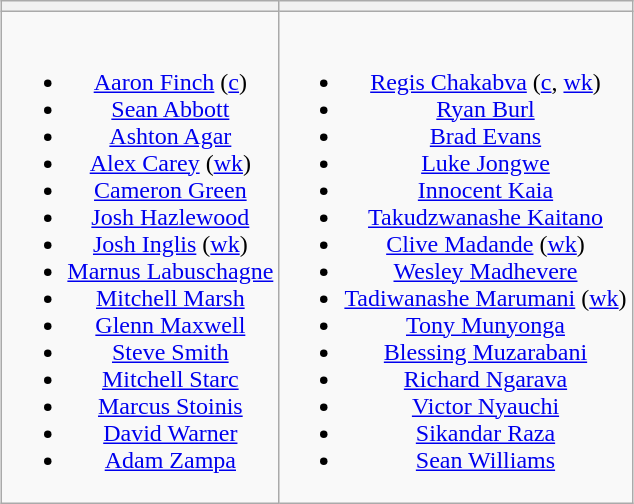<table class="wikitable" style="text-align:center; margin:auto">
<tr>
<th></th>
<th></th>
</tr>
<tr style="vertical-align:top">
<td><br><ul><li><a href='#'>Aaron Finch</a> (<a href='#'>c</a>)</li><li><a href='#'>Sean Abbott</a></li><li><a href='#'>Ashton Agar</a></li><li><a href='#'>Alex Carey</a> (<a href='#'>wk</a>)</li><li><a href='#'>Cameron Green</a></li><li><a href='#'>Josh Hazlewood</a></li><li><a href='#'>Josh Inglis</a> (<a href='#'>wk</a>)</li><li><a href='#'>Marnus Labuschagne</a></li><li><a href='#'>Mitchell Marsh</a></li><li><a href='#'>Glenn Maxwell</a></li><li><a href='#'>Steve Smith</a></li><li><a href='#'>Mitchell Starc</a></li><li><a href='#'>Marcus Stoinis</a></li><li><a href='#'>David Warner</a></li><li><a href='#'>Adam Zampa</a></li></ul></td>
<td><br><ul><li><a href='#'>Regis Chakabva</a> (<a href='#'>c</a>, <a href='#'>wk</a>)</li><li><a href='#'>Ryan Burl</a></li><li><a href='#'>Brad Evans</a></li><li><a href='#'>Luke Jongwe</a></li><li><a href='#'>Innocent Kaia</a></li><li><a href='#'>Takudzwanashe Kaitano</a></li><li><a href='#'>Clive Madande</a> (<a href='#'>wk</a>)</li><li><a href='#'>Wesley Madhevere</a></li><li><a href='#'>Tadiwanashe Marumani</a> (<a href='#'>wk</a>)</li><li><a href='#'>Tony Munyonga</a></li><li><a href='#'>Blessing Muzarabani</a></li><li><a href='#'>Richard Ngarava</a></li><li><a href='#'>Victor Nyauchi</a></li><li><a href='#'>Sikandar Raza</a></li><li><a href='#'>Sean Williams</a></li></ul></td>
</tr>
</table>
